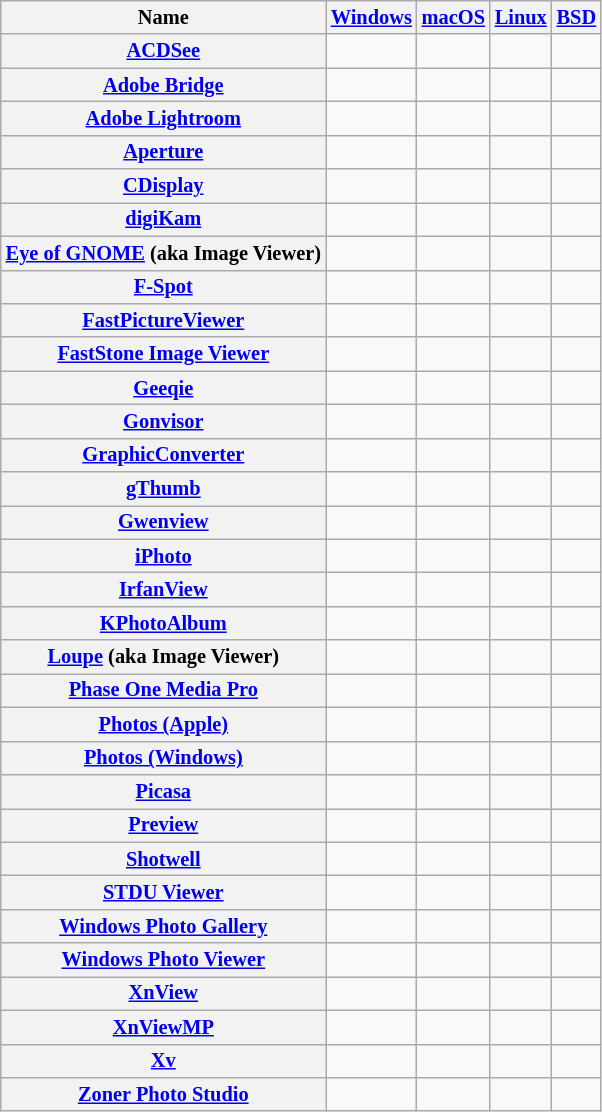<table class="wikitable sortable sticky-header" style="font-size: 85%; text-align: center; width: auto;">
<tr>
<th>Name</th>
<th><a href='#'>Windows</a></th>
<th><a href='#'>macOS</a></th>
<th><a href='#'>Linux</a></th>
<th><a href='#'>BSD</a></th>
</tr>
<tr>
<th scope="row"><a href='#'>ACDSee</a></th>
<td></td>
<td></td>
<td></td>
<td></td>
</tr>
<tr>
<th scope="row"><a href='#'>Adobe Bridge</a></th>
<td></td>
<td></td>
<td></td>
<td></td>
</tr>
<tr>
<th scope="row"><a href='#'>Adobe Lightroom</a></th>
<td></td>
<td></td>
<td></td>
<td></td>
</tr>
<tr>
<th scope="row"><a href='#'>Aperture</a></th>
<td></td>
<td></td>
<td></td>
<td></td>
</tr>
<tr>
<th scope="row"><a href='#'>CDisplay</a></th>
<td></td>
<td></td>
<td></td>
<td></td>
</tr>
<tr>
<th scope="row"><a href='#'>digiKam</a></th>
<td></td>
<td></td>
<td></td>
<td></td>
</tr>
<tr>
<th scope="row"><a href='#'>Eye of GNOME</a> (aka Image Viewer)</th>
<td></td>
<td></td>
<td></td>
<td></td>
</tr>
<tr>
<th scope="row"><a href='#'>F-Spot</a></th>
<td></td>
<td></td>
<td></td>
<td></td>
</tr>
<tr>
<th scope="row"><a href='#'>FastPictureViewer</a></th>
<td></td>
<td></td>
<td></td>
<td></td>
</tr>
<tr>
<th scope="row"><a href='#'>FastStone Image Viewer</a></th>
<td></td>
<td></td>
<td></td>
<td></td>
</tr>
<tr>
<th scope="row"><a href='#'>Geeqie</a></th>
<td></td>
<td></td>
<td></td>
<td></td>
</tr>
<tr>
<th scope="row"><a href='#'>Gonvisor</a></th>
<td></td>
<td></td>
<td></td>
<td></td>
</tr>
<tr>
<th scope="row"><a href='#'>GraphicConverter</a></th>
<td></td>
<td></td>
<td></td>
<td></td>
</tr>
<tr>
<th scope="row"><a href='#'>gThumb</a></th>
<td></td>
<td></td>
<td></td>
<td></td>
</tr>
<tr>
<th scope="row"><a href='#'>Gwenview</a></th>
<td></td>
<td></td>
<td></td>
<td></td>
</tr>
<tr>
<th scope="row"><a href='#'>iPhoto</a></th>
<td></td>
<td></td>
<td></td>
<td></td>
</tr>
<tr>
<th scope="row"><a href='#'>IrfanView</a></th>
<td></td>
<td></td>
<td></td>
<td></td>
</tr>
<tr>
<th scope="row"><a href='#'>KPhotoAlbum</a></th>
<td></td>
<td></td>
<td></td>
<td></td>
</tr>
<tr>
<th scope="row"><a href='#'>Loupe</a> (aka Image Viewer)</th>
<td></td>
<td></td>
<td></td>
<td></td>
</tr>
<tr>
<th scope="row"><a href='#'>Phase One Media Pro</a></th>
<td></td>
<td></td>
<td></td>
<td></td>
</tr>
<tr>
<th scope="row"><a href='#'>Photos (Apple)</a></th>
<td></td>
<td></td>
<td></td>
<td></td>
</tr>
<tr>
<th scope="row"><a href='#'>Photos (Windows)</a></th>
<td></td>
<td></td>
<td></td>
<td></td>
</tr>
<tr>
<th scope="row"><a href='#'>Picasa</a></th>
<td></td>
<td></td>
<td></td>
<td></td>
</tr>
<tr>
<th scope="row"><a href='#'>Preview</a></th>
<td></td>
<td></td>
<td></td>
<td></td>
</tr>
<tr>
<th scope="row"><a href='#'>Shotwell</a></th>
<td></td>
<td></td>
<td></td>
<td></td>
</tr>
<tr>
<th scope="row"><a href='#'>STDU Viewer</a></th>
<td></td>
<td></td>
<td></td>
<td></td>
</tr>
<tr>
<th scope="row"><a href='#'>Windows Photo Gallery</a></th>
<td></td>
<td></td>
<td></td>
<td></td>
</tr>
<tr>
<th scope="row"><a href='#'>Windows Photo Viewer</a></th>
<td></td>
<td></td>
<td></td>
<td></td>
</tr>
<tr>
<th scope="row"><a href='#'>XnView</a></th>
<td></td>
<td></td>
<td></td>
<td></td>
</tr>
<tr>
<th scope="row"><a href='#'>XnViewMP</a></th>
<td></td>
<td></td>
<td></td>
<td></td>
</tr>
<tr>
<th scope="row"><a href='#'>Xv</a></th>
<td></td>
<td></td>
<td></td>
<td></td>
</tr>
<tr>
<th scope="row"><a href='#'>Zoner Photo Studio</a></th>
<td></td>
<td></td>
<td></td>
<td></td>
</tr>
</table>
